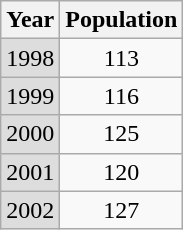<table class="wikitable" style="text-align:center; float:left; margin-right:1em;">
<tr class="hintergrundfarbe6">
<th>Year</th>
<th>Population</th>
</tr>
<tr>
<td style="background:#dddddd">1998</td>
<td>113</td>
</tr>
<tr>
<td style="background:#dddddd">1999</td>
<td>116</td>
</tr>
<tr>
<td style="background:#dddddd">2000</td>
<td>125</td>
</tr>
<tr>
<td style="background:#dddddd">2001</td>
<td>120</td>
</tr>
<tr>
<td style="background:#dddddd">2002</td>
<td>127</td>
</tr>
</table>
